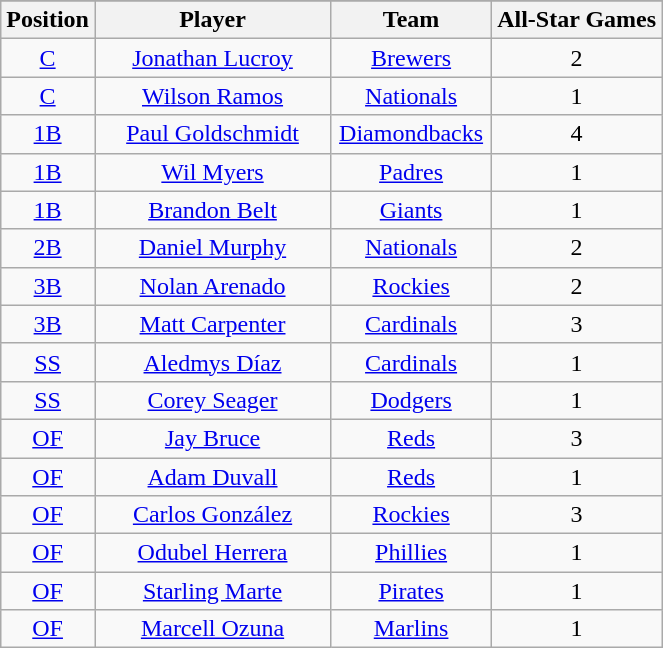<table class="wikitable sortable" style="text-align:center;">
<tr>
</tr>
<tr>
<th>Position</th>
<th style="width:150px;">Player</th>
<th style="width:100px;">Team</th>
<th>All-Star Games</th>
</tr>
<tr>
<td><a href='#'>C</a></td>
<td><a href='#'>Jonathan Lucroy</a></td>
<td><a href='#'>Brewers</a></td>
<td>2</td>
</tr>
<tr>
<td><a href='#'>C</a></td>
<td><a href='#'>Wilson Ramos</a></td>
<td><a href='#'>Nationals</a></td>
<td>1</td>
</tr>
<tr>
<td><a href='#'>1B</a></td>
<td><a href='#'>Paul Goldschmidt</a></td>
<td><a href='#'>Diamondbacks</a></td>
<td>4</td>
</tr>
<tr>
<td><a href='#'>1B</a></td>
<td><a href='#'>Wil Myers</a></td>
<td><a href='#'>Padres</a></td>
<td>1</td>
</tr>
<tr>
<td><a href='#'>1B</a></td>
<td><a href='#'>Brandon Belt</a></td>
<td><a href='#'>Giants</a></td>
<td>1</td>
</tr>
<tr>
<td><a href='#'>2B</a></td>
<td><a href='#'>Daniel Murphy</a></td>
<td><a href='#'>Nationals</a></td>
<td>2</td>
</tr>
<tr>
<td><a href='#'>3B</a></td>
<td><a href='#'>Nolan Arenado</a></td>
<td><a href='#'>Rockies</a></td>
<td>2</td>
</tr>
<tr>
<td><a href='#'>3B</a></td>
<td><a href='#'>Matt Carpenter</a></td>
<td><a href='#'>Cardinals</a></td>
<td>3</td>
</tr>
<tr>
<td><a href='#'>SS</a></td>
<td><a href='#'>Aledmys Díaz</a></td>
<td><a href='#'>Cardinals</a></td>
<td>1</td>
</tr>
<tr>
<td><a href='#'>SS</a></td>
<td><a href='#'>Corey Seager</a></td>
<td><a href='#'>Dodgers</a></td>
<td>1</td>
</tr>
<tr>
<td><a href='#'>OF</a></td>
<td><a href='#'>Jay Bruce</a></td>
<td><a href='#'>Reds</a></td>
<td>3</td>
</tr>
<tr>
<td><a href='#'>OF</a></td>
<td><a href='#'>Adam Duvall</a></td>
<td><a href='#'>Reds</a></td>
<td>1</td>
</tr>
<tr>
<td><a href='#'>OF</a></td>
<td><a href='#'>Carlos González</a></td>
<td><a href='#'>Rockies</a></td>
<td>3</td>
</tr>
<tr>
<td><a href='#'>OF</a></td>
<td><a href='#'>Odubel Herrera</a></td>
<td><a href='#'>Phillies</a></td>
<td>1</td>
</tr>
<tr>
<td><a href='#'>OF</a></td>
<td><a href='#'>Starling Marte</a></td>
<td><a href='#'>Pirates</a></td>
<td>1</td>
</tr>
<tr>
<td><a href='#'>OF</a></td>
<td><a href='#'>Marcell Ozuna</a></td>
<td><a href='#'>Marlins</a></td>
<td>1</td>
</tr>
</table>
